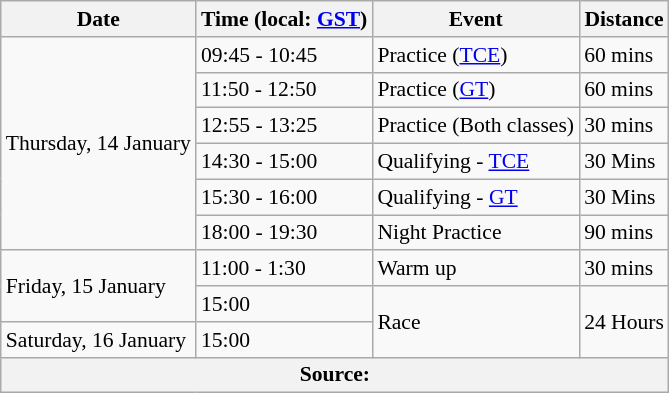<table class="wikitable" style="font-size: 90%;">
<tr>
<th>Date</th>
<th>Time (local: <a href='#'>GST</a>)</th>
<th>Event</th>
<th>Distance</th>
</tr>
<tr>
<td rowspan=6>Thursday, 14 January</td>
<td>09:45 - 10:45</td>
<td>Practice (<a href='#'>TCE</a>)</td>
<td>60 mins</td>
</tr>
<tr>
<td>11:50 - 12:50</td>
<td>Practice (<a href='#'>GT</a>)</td>
<td>60 mins</td>
</tr>
<tr>
<td>12:55 - 13:25</td>
<td>Practice (Both classes)</td>
<td>30 mins</td>
</tr>
<tr>
<td>14:30 - 15:00</td>
<td>Qualifying - <a href='#'>TCE</a></td>
<td>30 Mins</td>
</tr>
<tr>
<td>15:30 - 16:00</td>
<td>Qualifying - <a href='#'>GT</a></td>
<td>30 Mins</td>
</tr>
<tr>
<td>18:00 - 19:30</td>
<td>Night Practice</td>
<td>90 mins</td>
</tr>
<tr>
<td rowspan=2>Friday, 15 January</td>
<td>11:00 - 1:30</td>
<td>Warm up</td>
<td>30 mins</td>
</tr>
<tr>
<td>15:00</td>
<td rowspan=2>Race</td>
<td rowspan=2>24 Hours</td>
</tr>
<tr>
<td>Saturday, 16 January</td>
<td>15:00</td>
</tr>
<tr>
<th colspan=4>Source:</th>
</tr>
</table>
